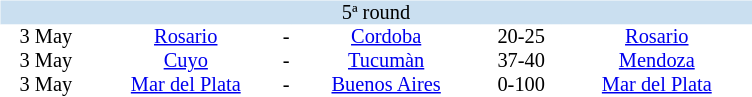<table table width=80%>
<tr>
<td width=50% valign="top"><br><table border=0 cellspacing=0 cellpadding=0 style="font-size: 85%; border-collapse: collapse;" width=100%>
<tr bgcolor="#CADFF0">
<td style="font-size:100%"; align="center" colspan="6">5ª round</td>
</tr>
<tr align=center bgcolor=#FFFFFF>
<td>3 May</td>
<td><a href='#'>Rosario</a></td>
<td>-</td>
<td><a href='#'>Cordoba</a></td>
<td>20-25</td>
<td><a href='#'>Rosario</a></td>
</tr>
<tr align=center bgcolor=#FFFFFF>
<td>3 May</td>
<td><a href='#'>Cuyo</a></td>
<td>-</td>
<td><a href='#'>Tucumàn</a></td>
<td>37-40</td>
<td><a href='#'>Mendoza</a></td>
</tr>
<tr align=center bgcolor=#FFFFFF>
<td>3 May</td>
<td><a href='#'>Mar del Plata</a></td>
<td>-</td>
<td><a href='#'>Buenos Aires</a></td>
<td>0-100</td>
<td><a href='#'>Mar del Plata</a></td>
</tr>
</table>
</td>
<td width=50% valign="top"></td>
</tr>
</table>
